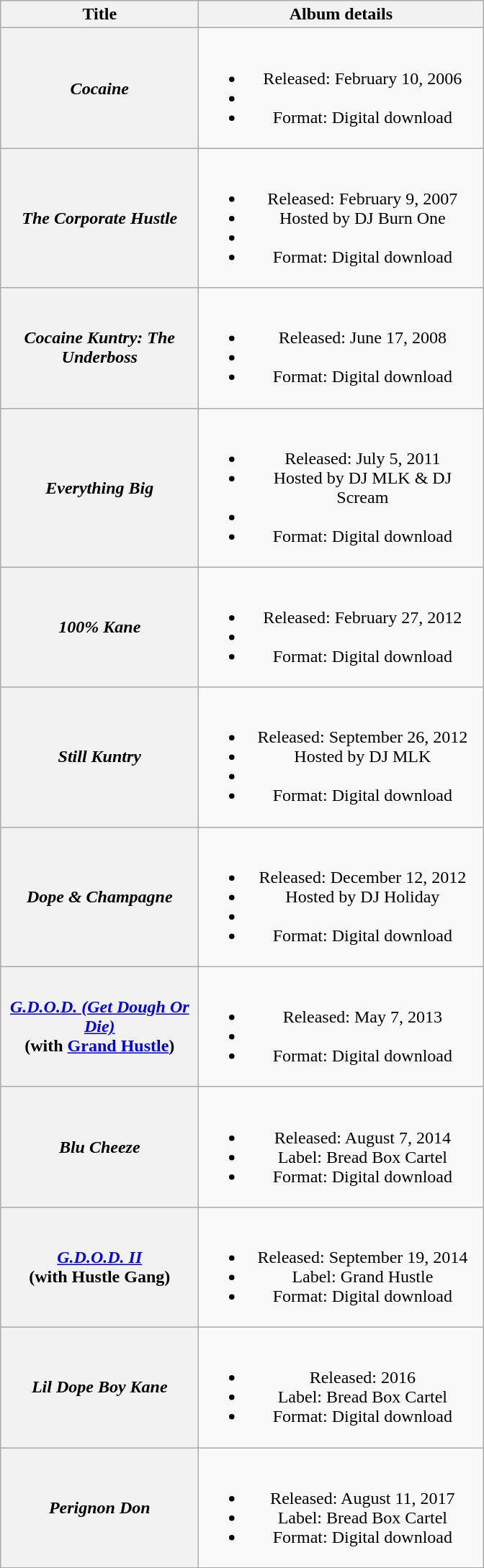<table class="wikitable plainrowheaders" style="text-align:center;">
<tr>
<th scope="col" style="width:11em;">Title</th>
<th scope="col" style="width:16em;">Album details</th>
</tr>
<tr>
<th scope="row"><em>Cocaine</em></th>
<td><br><ul><li>Released: February 10, 2006</li><li></li><li>Format: Digital download</li></ul></td>
</tr>
<tr>
<th scope="row"><em>The Corporate Hustle</em><br></th>
<td><br><ul><li>Released: February 9, 2007</li><li>Hosted by DJ Burn One</li><li></li><li>Format: Digital download</li></ul></td>
</tr>
<tr>
<th scope="row"><em>Cocaine Kuntry: The Underboss</em><br></th>
<td><br><ul><li>Released: June 17, 2008</li><li></li><li>Format: Digital download</li></ul></td>
</tr>
<tr>
<th scope="row"><em>Everything Big</em></th>
<td><br><ul><li>Released: July 5, 2011</li><li>Hosted by DJ MLK & DJ Scream</li><li></li><li>Format: Digital download</li></ul></td>
</tr>
<tr>
<th scope="row"><em>100% Kane</em></th>
<td><br><ul><li>Released: February 27, 2012</li><li></li><li>Format: Digital download</li></ul></td>
</tr>
<tr>
<th scope="row"><em>Still Kuntry</em></th>
<td><br><ul><li>Released: September 26, 2012</li><li>Hosted by DJ MLK</li><li></li><li>Format: Digital download</li></ul></td>
</tr>
<tr>
<th scope="row"><em>Dope & Champagne</em></th>
<td><br><ul><li>Released: December 12, 2012</li><li>Hosted by DJ Holiday</li><li></li><li>Format: Digital download</li></ul></td>
</tr>
<tr>
<th scope="row"><em><a href='#'>G.D.O.D. (Get Dough Or Die)</a></em><br><span>(with <a href='#'>Grand Hustle</a>)</span></th>
<td><br><ul><li>Released: May 7, 2013</li><li></li><li>Format: Digital download</li></ul></td>
</tr>
<tr>
<th scope="row"><em>Blu Cheeze</em></th>
<td><br><ul><li>Released: August 7, 2014</li><li>Label: Bread Box Cartel</li><li>Format: Digital download</li></ul></td>
</tr>
<tr>
<th scope="row"><em><a href='#'>G.D.O.D. II</a></em><br><span>(with Hustle Gang)</span></th>
<td><br><ul><li>Released: September 19, 2014</li><li>Label: Grand Hustle</li><li>Format: Digital download</li></ul></td>
</tr>
<tr>
<th scope="row"><em>Lil Dope Boy Kane</em></th>
<td><br><ul><li>Released: 2016</li><li>Label: Bread Box Cartel</li><li>Format: Digital download</li></ul></td>
</tr>
<tr>
<th scope="row"><em>Perignon Don</em></th>
<td><br><ul><li>Released: August 11, 2017</li><li>Label: Bread Box Cartel</li><li>Format: Digital download</li></ul></td>
</tr>
<tr>
</tr>
</table>
